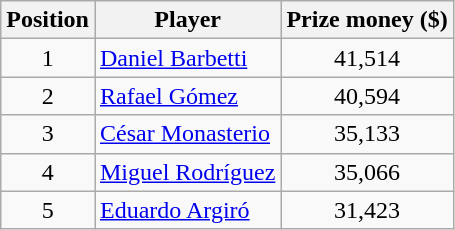<table class=wikitable>
<tr>
<th>Position</th>
<th>Player</th>
<th>Prize money ($)</th>
</tr>
<tr>
<td align=center>1</td>
<td> <a href='#'>Daniel Barbetti</a></td>
<td align=center>41,514</td>
</tr>
<tr>
<td align=center>2</td>
<td> <a href='#'>Rafael Gómez</a></td>
<td align=center>40,594</td>
</tr>
<tr>
<td align=center>3</td>
<td> <a href='#'>César Monasterio</a></td>
<td align=center>35,133</td>
</tr>
<tr>
<td align=center>4</td>
<td> <a href='#'>Miguel Rodríguez</a></td>
<td align=center>35,066</td>
</tr>
<tr>
<td align=center>5</td>
<td> <a href='#'>Eduardo Argiró</a></td>
<td align=center>31,423</td>
</tr>
</table>
